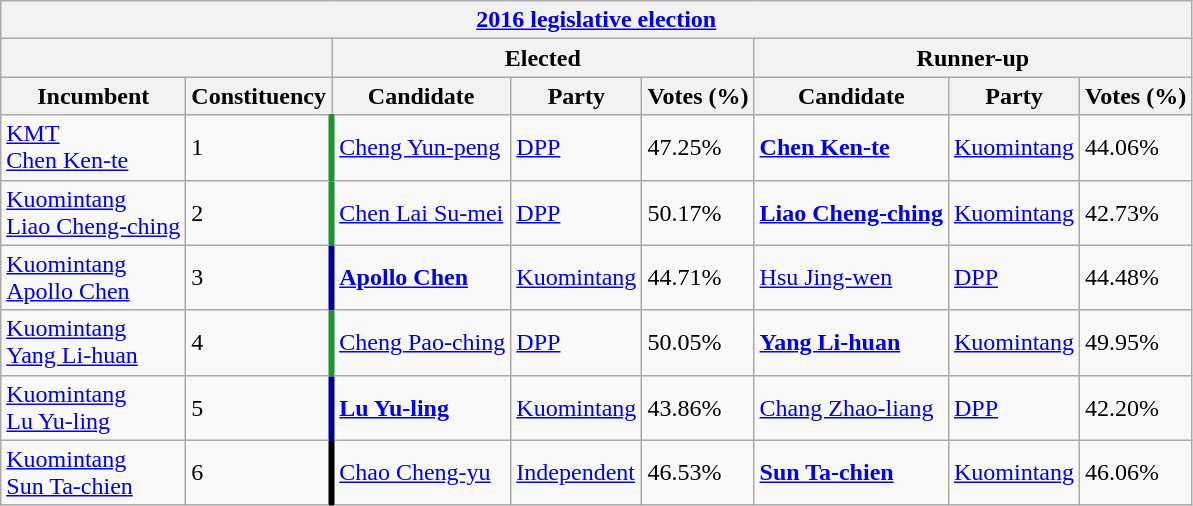<table class="wikitable collapsible sortable">
<tr>
<th colspan=8><a href='#'>2016 legislative election</a></th>
</tr>
<tr>
<th colspan=2> </th>
<th colspan=3>Elected</th>
<th colspan=3>Runner-up</th>
</tr>
<tr>
<th>Incumbent</th>
<th>Constituency</th>
<th>Candidate</th>
<th>Party</th>
<th>Votes (%)</th>
<th>Candidate</th>
<th>Party</th>
<th>Votes (%)</th>
</tr>
<tr>
<td><a href='#'>KMT</a><br><a href='#'>Chen Ken-te</a></td>
<td style="border-right:4px solid #1B9431;">1</td>
<td><a href='#'>Cheng Yun-peng</a> </td>
<td><a href='#'>DPP</a></td>
<td>47.25%</td>
<td><strong><a href='#'>Chen Ken-te</a></strong></td>
<td><a href='#'>Kuomintang</a></td>
<td>44.06%</td>
</tr>
<tr>
<td><a href='#'>Kuomintang</a><br><a href='#'>Liao Cheng-ching</a></td>
<td style="border-right:4px solid #1B9431;">2</td>
<td><a href='#'>Chen Lai Su-mei</a> </td>
<td><a href='#'>DPP</a></td>
<td>50.17%</td>
<td><strong><a href='#'>Liao Cheng-ching</a></strong></td>
<td><a href='#'>Kuomintang</a></td>
<td>42.73%</td>
</tr>
<tr>
<td><a href='#'>Kuomintang</a><br><a href='#'>Apollo Chen</a></td>
<td style="border-right:4px solid #000099;">3</td>
<td><strong><a href='#'>Apollo Chen</a></strong>  </td>
<td><a href='#'>Kuomintang</a></td>
<td>44.71%</td>
<td><a href='#'>Hsu Jing-wen</a></td>
<td><a href='#'>DPP</a></td>
<td>44.48%</td>
</tr>
<tr>
<td><a href='#'>Kuomintang</a><br><a href='#'>Yang Li-huan</a></td>
<td style="border-right:4px solid #1B9431;">4</td>
<td><a href='#'>Cheng Pao-ching</a> </td>
<td><a href='#'>DPP</a></td>
<td>50.05%</td>
<td><strong><a href='#'>Yang Li-huan</a> </strong></td>
<td><a href='#'>Kuomintang</a></td>
<td>49.95%</td>
</tr>
<tr>
<td><a href='#'>Kuomintang</a><br><a href='#'>Lu Yu-ling</a></td>
<td style="border-right:4px solid #000099;">5</td>
<td><strong><a href='#'>Lu Yu-ling</a> </strong> </td>
<td><a href='#'>Kuomintang</a></td>
<td>43.86%</td>
<td><a href='#'>Chang Zhao-liang</a></td>
<td><a href='#'>DPP</a></td>
<td>42.20%</td>
</tr>
<tr>
<td><a href='#'>Kuomintang</a><br><a href='#'>Sun Ta-chien</a></td>
<td style="border-right:4px solid #000000;">6</td>
<td><a href='#'>Chao Cheng-yu</a> </td>
<td><a href='#'>Independent</a></td>
<td>46.53%</td>
<td><strong><a href='#'>Sun Ta-chien</a></strong></td>
<td><a href='#'>Kuomintang</a></td>
<td>46.06%</td>
</tr>
</table>
